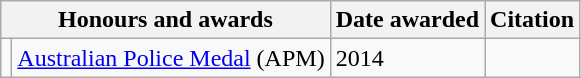<table class="wikitable">
<tr>
<th colspan=2>Honours and awards</th>
<th>Date awarded</th>
<th>Citation</th>
</tr>
<tr>
<td></td>
<td><a href='#'>Australian Police Medal</a> (APM)</td>
<td>2014</td>
<td></td>
</tr>
</table>
